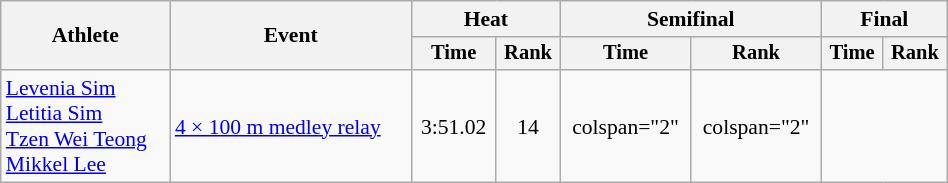<table class="wikitable" style="text-align:center; font-size:90%; width:50%;">
<tr>
<th rowspan="2">Athlete</th>
<th rowspan="2">Event</th>
<th colspan="2">Heat</th>
<th colspan="2">Semifinal</th>
<th colspan="2">Final</th>
</tr>
<tr style="font-size:95%">
<th>Time</th>
<th>Rank</th>
<th>Time</th>
<th>Rank</th>
<th>Time</th>
<th>Rank</th>
</tr>
<tr align=center>
<td align=left><a href='#'>Levenia Sim</a> <br><a href='#'>Letitia Sim</a> <br><a href='#'>Tzen Wei Teong</a> <br><a href='#'>Mikkel Lee</a></td>
<td align=left><a href='#'>4 × 100 m medley relay</a></td>
<td>3:51.02</td>
<td>14</td>
<td>colspan="2" </td>
<td>colspan="2" </td>
</tr>
</table>
